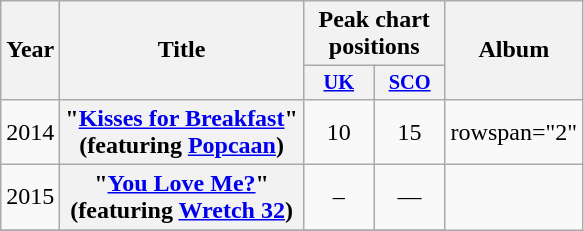<table class="wikitable plainrowheaders" style="text-align:center;">
<tr>
<th scope="col" rowspan="2">Year</th>
<th scope="col" rowspan="2">Title</th>
<th scope="col" colspan="2">Peak chart positions</th>
<th scope="col" rowspan="2">Album</th>
</tr>
<tr>
<th scope="col" style="width:3em;font-size:85%;"><a href='#'>UK</a><br></th>
<th scope="col" style="width:3em;font-size:85%;"><a href='#'>SCO</a><br></th>
</tr>
<tr>
<td>2014</td>
<th scope="row">"<a href='#'>Kisses for Breakfast</a>"<br><span>(featuring <a href='#'>Popcaan</a>)</span></th>
<td>10</td>
<td>15</td>
<td>rowspan="2" </td>
</tr>
<tr>
<td>2015</td>
<th scope="row">"<a href='#'>You Love Me?</a>"<br><span>(featuring <a href='#'>Wretch 32</a>)<br></span></th>
<td>–</td>
<td>—</td>
</tr>
<tr>
</tr>
</table>
